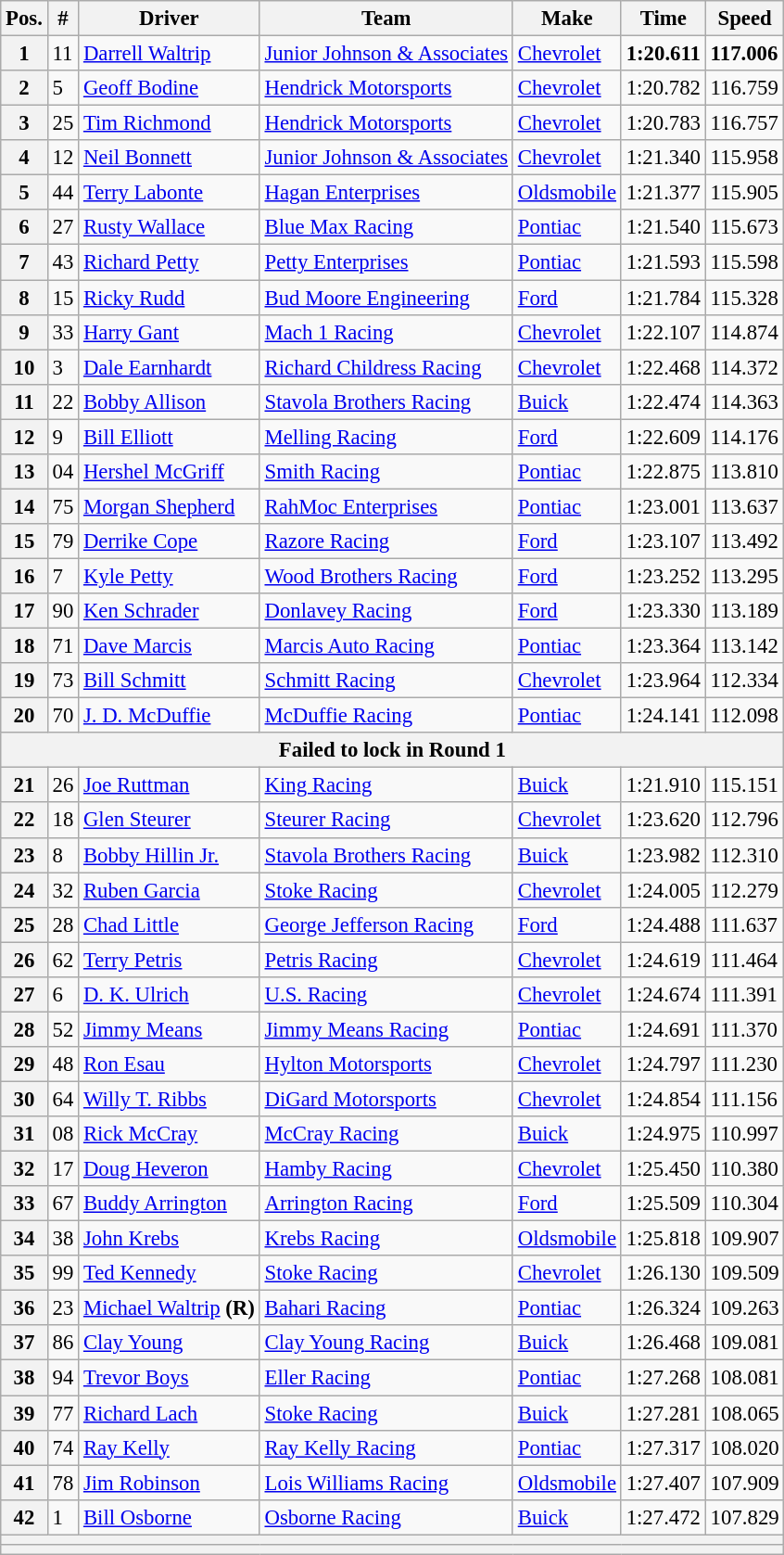<table class="wikitable" style="font-size:95%">
<tr>
<th>Pos.</th>
<th>#</th>
<th>Driver</th>
<th>Team</th>
<th>Make</th>
<th>Time</th>
<th>Speed</th>
</tr>
<tr>
<th>1</th>
<td>11</td>
<td><a href='#'>Darrell Waltrip</a></td>
<td><a href='#'>Junior Johnson & Associates</a></td>
<td><a href='#'>Chevrolet</a></td>
<td><strong>1:20.611</strong></td>
<td><strong>117.006</strong></td>
</tr>
<tr>
<th>2</th>
<td>5</td>
<td><a href='#'>Geoff Bodine</a></td>
<td><a href='#'>Hendrick Motorsports</a></td>
<td><a href='#'>Chevrolet</a></td>
<td>1:20.782</td>
<td>116.759</td>
</tr>
<tr>
<th>3</th>
<td>25</td>
<td><a href='#'>Tim Richmond</a></td>
<td><a href='#'>Hendrick Motorsports</a></td>
<td><a href='#'>Chevrolet</a></td>
<td>1:20.783</td>
<td>116.757</td>
</tr>
<tr>
<th>4</th>
<td>12</td>
<td><a href='#'>Neil Bonnett</a></td>
<td><a href='#'>Junior Johnson & Associates</a></td>
<td><a href='#'>Chevrolet</a></td>
<td>1:21.340</td>
<td>115.958</td>
</tr>
<tr>
<th>5</th>
<td>44</td>
<td><a href='#'>Terry Labonte</a></td>
<td><a href='#'>Hagan Enterprises</a></td>
<td><a href='#'>Oldsmobile</a></td>
<td>1:21.377</td>
<td>115.905</td>
</tr>
<tr>
<th>6</th>
<td>27</td>
<td><a href='#'>Rusty Wallace</a></td>
<td><a href='#'>Blue Max Racing</a></td>
<td><a href='#'>Pontiac</a></td>
<td>1:21.540</td>
<td>115.673</td>
</tr>
<tr>
<th>7</th>
<td>43</td>
<td><a href='#'>Richard Petty</a></td>
<td><a href='#'>Petty Enterprises</a></td>
<td><a href='#'>Pontiac</a></td>
<td>1:21.593</td>
<td>115.598</td>
</tr>
<tr>
<th>8</th>
<td>15</td>
<td><a href='#'>Ricky Rudd</a></td>
<td><a href='#'>Bud Moore Engineering</a></td>
<td><a href='#'>Ford</a></td>
<td>1:21.784</td>
<td>115.328</td>
</tr>
<tr>
<th>9</th>
<td>33</td>
<td><a href='#'>Harry Gant</a></td>
<td><a href='#'>Mach 1 Racing</a></td>
<td><a href='#'>Chevrolet</a></td>
<td>1:22.107</td>
<td>114.874</td>
</tr>
<tr>
<th>10</th>
<td>3</td>
<td><a href='#'>Dale Earnhardt</a></td>
<td><a href='#'>Richard Childress Racing</a></td>
<td><a href='#'>Chevrolet</a></td>
<td>1:22.468</td>
<td>114.372</td>
</tr>
<tr>
<th>11</th>
<td>22</td>
<td><a href='#'>Bobby Allison</a></td>
<td><a href='#'>Stavola Brothers Racing</a></td>
<td><a href='#'>Buick</a></td>
<td>1:22.474</td>
<td>114.363</td>
</tr>
<tr>
<th>12</th>
<td>9</td>
<td><a href='#'>Bill Elliott</a></td>
<td><a href='#'>Melling Racing</a></td>
<td><a href='#'>Ford</a></td>
<td>1:22.609</td>
<td>114.176</td>
</tr>
<tr>
<th>13</th>
<td>04</td>
<td><a href='#'>Hershel McGriff</a></td>
<td><a href='#'>Smith Racing</a></td>
<td><a href='#'>Pontiac</a></td>
<td>1:22.875</td>
<td>113.810</td>
</tr>
<tr>
<th>14</th>
<td>75</td>
<td><a href='#'>Morgan Shepherd</a></td>
<td><a href='#'>RahMoc Enterprises</a></td>
<td><a href='#'>Pontiac</a></td>
<td>1:23.001</td>
<td>113.637</td>
</tr>
<tr>
<th>15</th>
<td>79</td>
<td><a href='#'>Derrike Cope</a></td>
<td><a href='#'>Razore Racing</a></td>
<td><a href='#'>Ford</a></td>
<td>1:23.107</td>
<td>113.492</td>
</tr>
<tr>
<th>16</th>
<td>7</td>
<td><a href='#'>Kyle Petty</a></td>
<td><a href='#'>Wood Brothers Racing</a></td>
<td><a href='#'>Ford</a></td>
<td>1:23.252</td>
<td>113.295</td>
</tr>
<tr>
<th>17</th>
<td>90</td>
<td><a href='#'>Ken Schrader</a></td>
<td><a href='#'>Donlavey Racing</a></td>
<td><a href='#'>Ford</a></td>
<td>1:23.330</td>
<td>113.189</td>
</tr>
<tr>
<th>18</th>
<td>71</td>
<td><a href='#'>Dave Marcis</a></td>
<td><a href='#'>Marcis Auto Racing</a></td>
<td><a href='#'>Pontiac</a></td>
<td>1:23.364</td>
<td>113.142</td>
</tr>
<tr>
<th>19</th>
<td>73</td>
<td><a href='#'>Bill Schmitt</a></td>
<td><a href='#'>Schmitt Racing</a></td>
<td><a href='#'>Chevrolet</a></td>
<td>1:23.964</td>
<td>112.334</td>
</tr>
<tr>
<th>20</th>
<td>70</td>
<td><a href='#'>J. D. McDuffie</a></td>
<td><a href='#'>McDuffie Racing</a></td>
<td><a href='#'>Pontiac</a></td>
<td>1:24.141</td>
<td>112.098</td>
</tr>
<tr>
<th colspan="7">Failed to lock in Round 1</th>
</tr>
<tr>
<th>21</th>
<td>26</td>
<td><a href='#'>Joe Ruttman</a></td>
<td><a href='#'>King Racing</a></td>
<td><a href='#'>Buick</a></td>
<td>1:21.910</td>
<td>115.151</td>
</tr>
<tr>
<th>22</th>
<td>18</td>
<td><a href='#'>Glen Steurer</a></td>
<td><a href='#'>Steurer Racing</a></td>
<td><a href='#'>Chevrolet</a></td>
<td>1:23.620</td>
<td>112.796</td>
</tr>
<tr>
<th>23</th>
<td>8</td>
<td><a href='#'>Bobby Hillin Jr.</a></td>
<td><a href='#'>Stavola Brothers Racing</a></td>
<td><a href='#'>Buick</a></td>
<td>1:23.982</td>
<td>112.310</td>
</tr>
<tr>
<th>24</th>
<td>32</td>
<td><a href='#'>Ruben Garcia</a></td>
<td><a href='#'>Stoke Racing</a></td>
<td><a href='#'>Chevrolet</a></td>
<td>1:24.005</td>
<td>112.279</td>
</tr>
<tr>
<th>25</th>
<td>28</td>
<td><a href='#'>Chad Little</a></td>
<td><a href='#'>George Jefferson Racing</a></td>
<td><a href='#'>Ford</a></td>
<td>1:24.488</td>
<td>111.637</td>
</tr>
<tr>
<th>26</th>
<td>62</td>
<td><a href='#'>Terry Petris</a></td>
<td><a href='#'>Petris Racing</a></td>
<td><a href='#'>Chevrolet</a></td>
<td>1:24.619</td>
<td>111.464</td>
</tr>
<tr>
<th>27</th>
<td>6</td>
<td><a href='#'>D. K. Ulrich</a></td>
<td><a href='#'>U.S. Racing</a></td>
<td><a href='#'>Chevrolet</a></td>
<td>1:24.674</td>
<td>111.391</td>
</tr>
<tr>
<th>28</th>
<td>52</td>
<td><a href='#'>Jimmy Means</a></td>
<td><a href='#'>Jimmy Means Racing</a></td>
<td><a href='#'>Pontiac</a></td>
<td>1:24.691</td>
<td>111.370</td>
</tr>
<tr>
<th>29</th>
<td>48</td>
<td><a href='#'>Ron Esau</a></td>
<td><a href='#'>Hylton Motorsports</a></td>
<td><a href='#'>Chevrolet</a></td>
<td>1:24.797</td>
<td>111.230</td>
</tr>
<tr>
<th>30</th>
<td>64</td>
<td><a href='#'>Willy T. Ribbs</a></td>
<td><a href='#'>DiGard Motorsports</a></td>
<td><a href='#'>Chevrolet</a></td>
<td>1:24.854</td>
<td>111.156</td>
</tr>
<tr>
<th>31</th>
<td>08</td>
<td><a href='#'>Rick McCray</a></td>
<td><a href='#'>McCray Racing</a></td>
<td><a href='#'>Buick</a></td>
<td>1:24.975</td>
<td>110.997</td>
</tr>
<tr>
<th>32</th>
<td>17</td>
<td><a href='#'>Doug Heveron</a></td>
<td><a href='#'>Hamby Racing</a></td>
<td><a href='#'>Chevrolet</a></td>
<td>1:25.450</td>
<td>110.380</td>
</tr>
<tr>
<th>33</th>
<td>67</td>
<td><a href='#'>Buddy Arrington</a></td>
<td><a href='#'>Arrington Racing</a></td>
<td><a href='#'>Ford</a></td>
<td>1:25.509</td>
<td>110.304</td>
</tr>
<tr>
<th>34</th>
<td>38</td>
<td><a href='#'>John Krebs</a></td>
<td><a href='#'>Krebs Racing</a></td>
<td><a href='#'>Oldsmobile</a></td>
<td>1:25.818</td>
<td>109.907</td>
</tr>
<tr>
<th>35</th>
<td>99</td>
<td><a href='#'>Ted Kennedy</a></td>
<td><a href='#'>Stoke Racing</a></td>
<td><a href='#'>Chevrolet</a></td>
<td>1:26.130</td>
<td>109.509</td>
</tr>
<tr>
<th>36</th>
<td>23</td>
<td><a href='#'>Michael Waltrip</a> <strong>(R)</strong></td>
<td><a href='#'>Bahari Racing</a></td>
<td><a href='#'>Pontiac</a></td>
<td>1:26.324</td>
<td>109.263</td>
</tr>
<tr>
<th>37</th>
<td>86</td>
<td><a href='#'>Clay Young</a></td>
<td><a href='#'>Clay Young Racing</a></td>
<td><a href='#'>Buick</a></td>
<td>1:26.468</td>
<td>109.081</td>
</tr>
<tr>
<th>38</th>
<td>94</td>
<td><a href='#'>Trevor Boys</a></td>
<td><a href='#'>Eller Racing</a></td>
<td><a href='#'>Pontiac</a></td>
<td>1:27.268</td>
<td>108.081</td>
</tr>
<tr>
<th>39</th>
<td>77</td>
<td><a href='#'>Richard Lach</a></td>
<td><a href='#'>Stoke Racing</a></td>
<td><a href='#'>Buick</a></td>
<td>1:27.281</td>
<td>108.065</td>
</tr>
<tr>
<th>40</th>
<td>74</td>
<td><a href='#'>Ray Kelly</a></td>
<td><a href='#'>Ray Kelly Racing</a></td>
<td><a href='#'>Pontiac</a></td>
<td>1:27.317</td>
<td>108.020</td>
</tr>
<tr>
<th>41</th>
<td>78</td>
<td><a href='#'>Jim Robinson</a></td>
<td><a href='#'>Lois Williams Racing</a></td>
<td><a href='#'>Oldsmobile</a></td>
<td>1:27.407</td>
<td>107.909</td>
</tr>
<tr>
<th>42</th>
<td>1</td>
<td><a href='#'>Bill Osborne</a></td>
<td><a href='#'>Osborne Racing</a></td>
<td><a href='#'>Buick</a></td>
<td>1:27.472</td>
<td>107.829</td>
</tr>
<tr>
<th colspan="7"></th>
</tr>
<tr>
<th colspan="7"></th>
</tr>
</table>
